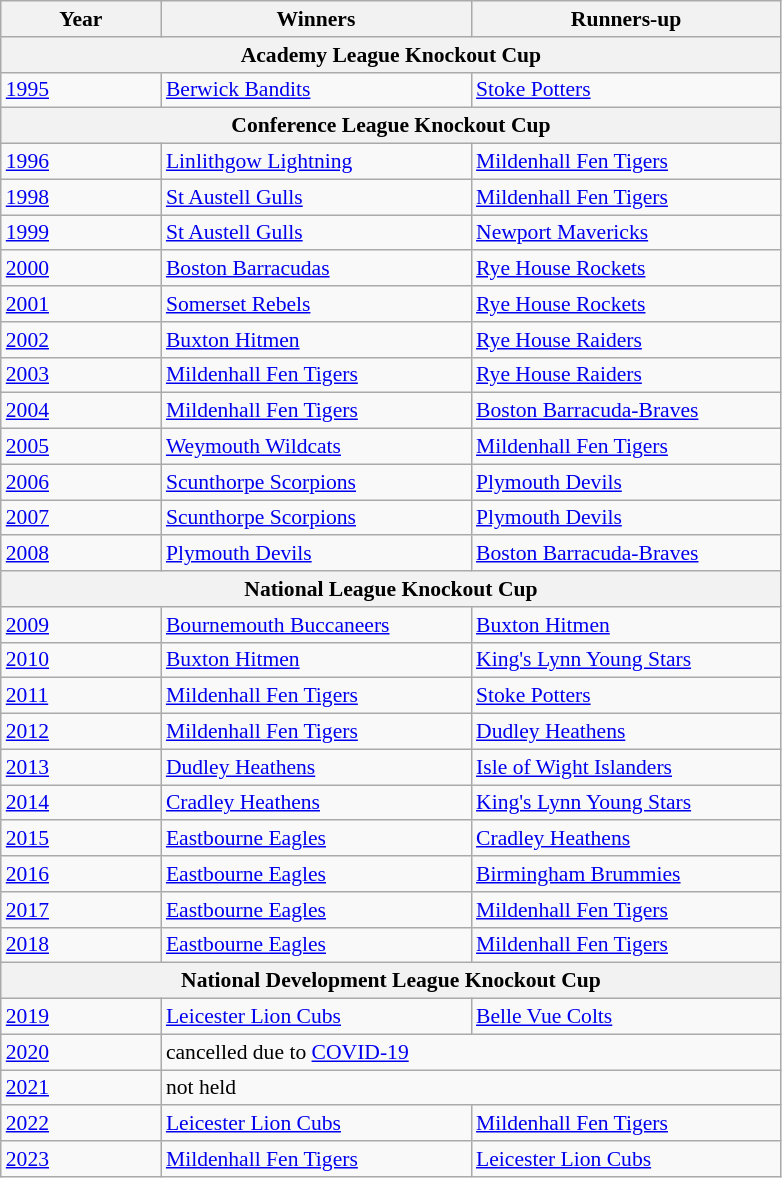<table class="wikitable" style="font-size: 90%">
<tr>
<th width=100>Year</th>
<th width=200>Winners</th>
<th width=200>Runners-up</th>
</tr>
<tr>
<th colspan=3>Academy League Knockout Cup</th>
</tr>
<tr>
<td><a href='#'>1995</a></td>
<td><a href='#'>Berwick Bandits</a></td>
<td><a href='#'>Stoke Potters</a></td>
</tr>
<tr>
<th colspan=3><strong>Conference League Knockout Cup</strong></th>
</tr>
<tr>
<td><a href='#'>1996</a></td>
<td><a href='#'>Linlithgow Lightning</a></td>
<td><a href='#'>Mildenhall Fen Tigers</a></td>
</tr>
<tr>
<td><a href='#'>1998</a></td>
<td><a href='#'>St Austell Gulls</a></td>
<td><a href='#'>Mildenhall Fen Tigers</a></td>
</tr>
<tr>
<td><a href='#'>1999</a></td>
<td><a href='#'>St Austell Gulls</a></td>
<td><a href='#'>Newport Mavericks</a></td>
</tr>
<tr>
<td><a href='#'>2000</a></td>
<td><a href='#'>Boston Barracudas</a></td>
<td><a href='#'>Rye House Rockets</a></td>
</tr>
<tr>
<td><a href='#'>2001</a></td>
<td><a href='#'>Somerset Rebels</a></td>
<td><a href='#'>Rye House Rockets</a></td>
</tr>
<tr>
<td><a href='#'>2002</a></td>
<td><a href='#'>Buxton Hitmen</a></td>
<td><a href='#'>Rye House Raiders</a></td>
</tr>
<tr>
<td><a href='#'>2003</a></td>
<td><a href='#'>Mildenhall Fen Tigers</a></td>
<td><a href='#'>Rye House Raiders</a></td>
</tr>
<tr>
<td><a href='#'>2004</a></td>
<td><a href='#'>Mildenhall Fen Tigers</a></td>
<td><a href='#'>Boston Barracuda-Braves</a></td>
</tr>
<tr>
<td><a href='#'>2005</a></td>
<td><a href='#'>Weymouth Wildcats</a></td>
<td><a href='#'>Mildenhall Fen Tigers</a></td>
</tr>
<tr>
<td><a href='#'>2006</a></td>
<td><a href='#'>Scunthorpe Scorpions</a></td>
<td><a href='#'>Plymouth Devils</a></td>
</tr>
<tr>
<td><a href='#'>2007</a></td>
<td><a href='#'>Scunthorpe Scorpions</a></td>
<td><a href='#'>Plymouth Devils</a></td>
</tr>
<tr>
<td><a href='#'>2008</a></td>
<td><a href='#'>Plymouth Devils</a></td>
<td><a href='#'>Boston Barracuda-Braves</a></td>
</tr>
<tr>
<th colspan=3><strong>National League Knockout Cup</strong></th>
</tr>
<tr>
<td><a href='#'>2009</a></td>
<td><a href='#'>Bournemouth Buccaneers</a></td>
<td><a href='#'>Buxton Hitmen</a></td>
</tr>
<tr>
<td><a href='#'>2010</a></td>
<td><a href='#'>Buxton Hitmen</a></td>
<td><a href='#'>King's Lynn Young Stars</a></td>
</tr>
<tr>
<td><a href='#'>2011</a></td>
<td><a href='#'>Mildenhall Fen Tigers</a></td>
<td><a href='#'>Stoke Potters</a></td>
</tr>
<tr>
<td><a href='#'>2012</a></td>
<td><a href='#'>Mildenhall Fen Tigers</a></td>
<td><a href='#'>Dudley Heathens</a></td>
</tr>
<tr>
<td><a href='#'>2013</a></td>
<td><a href='#'>Dudley Heathens</a></td>
<td><a href='#'>Isle of Wight Islanders</a></td>
</tr>
<tr>
<td><a href='#'>2014</a></td>
<td><a href='#'>Cradley Heathens</a></td>
<td><a href='#'>King's Lynn Young Stars</a></td>
</tr>
<tr>
<td><a href='#'>2015</a></td>
<td><a href='#'>Eastbourne Eagles</a></td>
<td><a href='#'>Cradley Heathens</a></td>
</tr>
<tr>
<td><a href='#'>2016</a></td>
<td><a href='#'>Eastbourne Eagles</a></td>
<td><a href='#'>Birmingham Brummies</a></td>
</tr>
<tr>
<td><a href='#'>2017</a></td>
<td><a href='#'>Eastbourne Eagles</a></td>
<td><a href='#'>Mildenhall Fen Tigers</a></td>
</tr>
<tr>
<td><a href='#'>2018</a></td>
<td><a href='#'>Eastbourne Eagles</a></td>
<td><a href='#'>Mildenhall Fen Tigers</a></td>
</tr>
<tr>
<th colspan=3>National Development League Knockout Cup</th>
</tr>
<tr>
<td><a href='#'>2019</a></td>
<td><a href='#'>Leicester Lion Cubs</a></td>
<td><a href='#'>Belle Vue Colts</a></td>
</tr>
<tr>
<td><a href='#'>2020</a></td>
<td colspan=2>cancelled due to <a href='#'>COVID-19</a></td>
</tr>
<tr>
<td><a href='#'>2021</a></td>
<td colspan=2>not held</td>
</tr>
<tr>
<td><a href='#'>2022</a></td>
<td><a href='#'>Leicester Lion Cubs</a></td>
<td><a href='#'>Mildenhall Fen Tigers</a></td>
</tr>
<tr>
<td><a href='#'>2023</a></td>
<td><a href='#'>Mildenhall Fen Tigers</a></td>
<td><a href='#'>Leicester Lion Cubs</a></td>
</tr>
</table>
